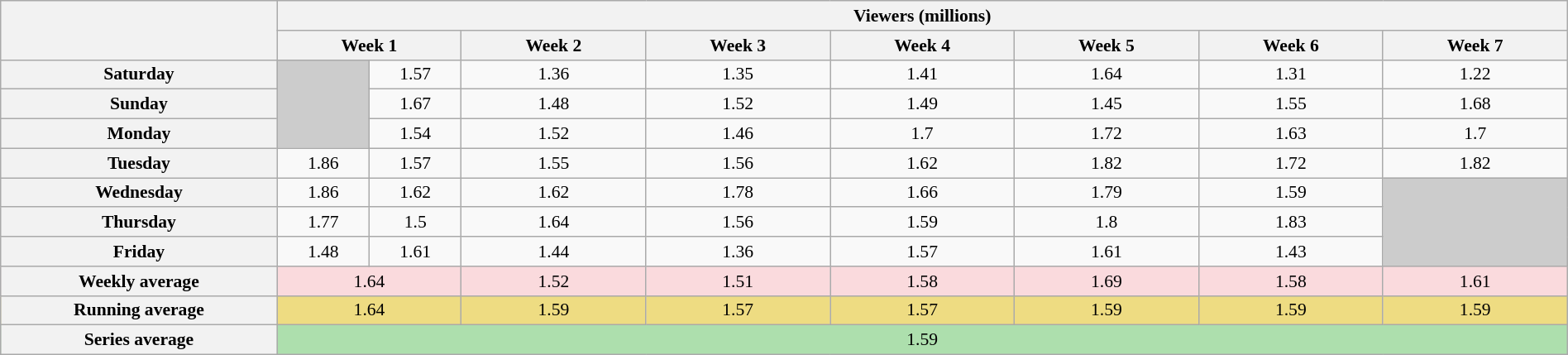<table class="wikitable" style="font-size:90%; text-align:center; width: 100%; margin-left: auto; margin-right: auto;">
<tr>
<th scope="col" rowspan="2" style="width:12%;"></th>
<th scope=col colspan=10>Viewers (millions)</th>
</tr>
<tr>
<th colspan="2" style="width:8%;">Week 1</th>
<th style="width:8%;">Week 2</th>
<th style="width:8%;">Week 3</th>
<th style="width:8%;">Week 4</th>
<th style="width:8%;">Week 5</th>
<th style="width:8%;">Week 6</th>
<th style="width:8%;">Week 7</th>
</tr>
<tr>
<th>Saturday</th>
<td style="background:#ccc;" rowspan="3"></td>
<td>1.57</td>
<td>1.36</td>
<td>1.35</td>
<td>1.41</td>
<td>1.64</td>
<td>1.31</td>
<td>1.22</td>
</tr>
<tr>
<th>Sunday</th>
<td>1.67</td>
<td>1.48</td>
<td>1.52</td>
<td>1.49</td>
<td>1.45</td>
<td>1.55</td>
<td>1.68</td>
</tr>
<tr>
<th>Monday</th>
<td>1.54</td>
<td>1.52</td>
<td>1.46</td>
<td>1.7</td>
<td>1.72</td>
<td>1.63</td>
<td>1.7</td>
</tr>
<tr>
<th>Tuesday</th>
<td>1.86</td>
<td>1.57</td>
<td>1.55</td>
<td>1.56</td>
<td>1.62</td>
<td>1.82</td>
<td>1.72</td>
<td>1.82</td>
</tr>
<tr>
<th>Wednesday</th>
<td>1.86</td>
<td>1.62</td>
<td>1.62</td>
<td>1.78</td>
<td>1.66</td>
<td>1.79</td>
<td>1.59</td>
<td style="background:#ccc;" rowspan="3"></td>
</tr>
<tr>
<th>Thursday</th>
<td>1.77</td>
<td>1.5</td>
<td>1.64</td>
<td>1.56</td>
<td>1.59</td>
<td>1.8</td>
<td>1.83</td>
</tr>
<tr>
<th>Friday</th>
<td>1.48</td>
<td>1.61</td>
<td>1.44</td>
<td>1.36</td>
<td>1.57</td>
<td>1.61</td>
<td>1.43</td>
</tr>
<tr style="background:#FADADD;" |>
<th>Weekly average</th>
<td colspan="2">1.64</td>
<td>1.52</td>
<td>1.51</td>
<td>1.58</td>
<td>1.69</td>
<td>1.58</td>
<td>1.61</td>
</tr>
<tr style="background:#EEDC82;" |>
<th>Running average</th>
<td colspan="2">1.64</td>
<td>1.59</td>
<td>1.57</td>
<td>1.57</td>
<td>1.59</td>
<td>1.59</td>
<td>1.59</td>
</tr>
<tr style="background:#ADDFAD;" |>
<th>Series average</th>
<td colspan="10">1.59</td>
</tr>
</table>
